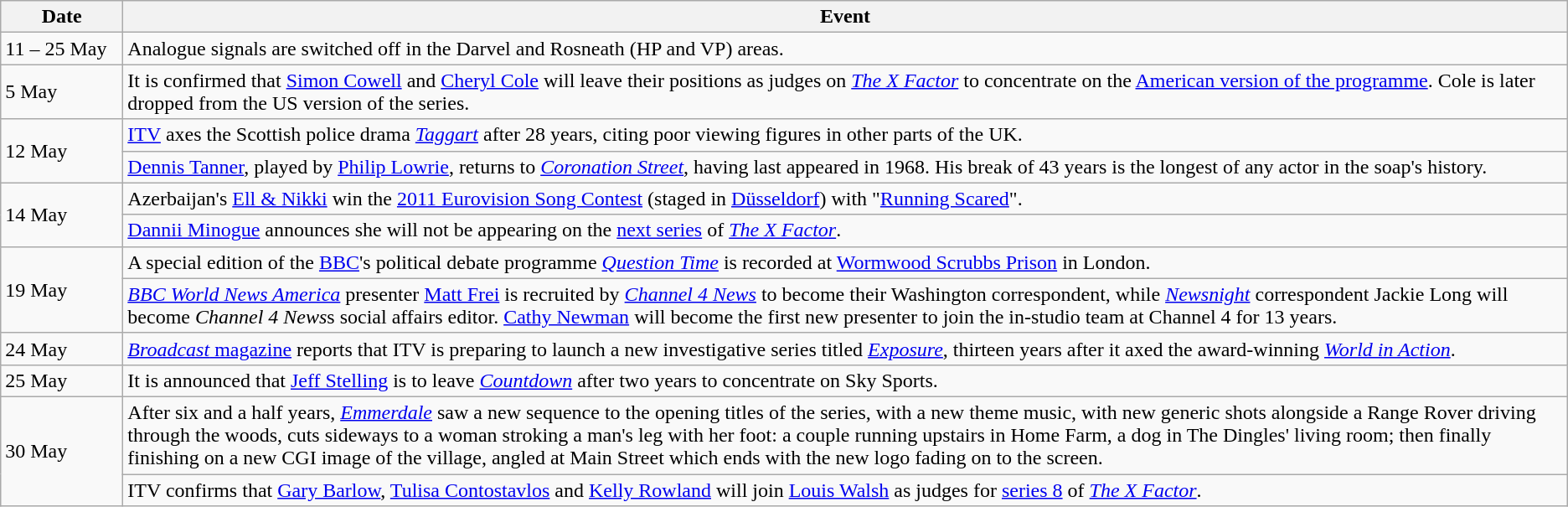<table class="wikitable">
<tr>
<th width=90>Date</th>
<th>Event</th>
</tr>
<tr>
<td>11 – 25 May</td>
<td>Analogue signals are switched off in the Darvel and Rosneath (HP and VP) areas.</td>
</tr>
<tr>
<td>5 May</td>
<td>It is confirmed that <a href='#'>Simon Cowell</a> and <a href='#'>Cheryl Cole</a> will leave their positions as judges on <em><a href='#'>The X Factor</a></em> to concentrate on the <a href='#'>American version of the programme</a>. Cole is later dropped from the US version of the series.</td>
</tr>
<tr>
<td rowspan=2>12 May</td>
<td><a href='#'>ITV</a> axes the Scottish police drama <em><a href='#'>Taggart</a></em> after 28 years, citing poor viewing figures in other parts of the UK.</td>
</tr>
<tr>
<td><a href='#'>Dennis Tanner</a>, played by <a href='#'>Philip Lowrie</a>, returns to <em><a href='#'>Coronation Street</a></em>, having last appeared in 1968. His break of 43 years is the longest of any actor in the soap's history.</td>
</tr>
<tr>
<td rowspan=2>14 May</td>
<td>Azerbaijan's <a href='#'>Ell & Nikki</a> win the <a href='#'>2011 Eurovision Song Contest</a> (staged in <a href='#'>Düsseldorf</a>) with "<a href='#'>Running Scared</a>".</td>
</tr>
<tr>
<td><a href='#'>Dannii Minogue</a> announces she will not be appearing on the <a href='#'>next series</a> of <a href='#'><em>The X Factor</em></a>.</td>
</tr>
<tr>
<td rowspan=2>19 May</td>
<td>A special edition of the <a href='#'>BBC</a>'s political debate programme <em><a href='#'>Question Time</a></em> is recorded at <a href='#'>Wormwood Scrubbs Prison</a> in London.</td>
</tr>
<tr>
<td><em><a href='#'>BBC World News America</a></em> presenter <a href='#'>Matt Frei</a> is recruited by <em><a href='#'>Channel 4 News</a></em> to become their Washington correspondent, while <em><a href='#'>Newsnight</a></em> correspondent Jackie Long will become <em>Channel 4 News</em>s social affairs editor. <a href='#'>Cathy Newman</a> will become the first new presenter to join the in-studio team at Channel 4 for 13 years.</td>
</tr>
<tr>
<td>24 May</td>
<td><a href='#'><em>Broadcast</em> magazine</a> reports that ITV is preparing to launch a new investigative series titled <em><a href='#'>Exposure</a></em>, thirteen years after it axed the award-winning <em><a href='#'>World in Action</a></em>.</td>
</tr>
<tr>
<td>25 May</td>
<td>It is announced that <a href='#'>Jeff Stelling</a> is to leave <em><a href='#'>Countdown</a></em> after two years to concentrate on Sky Sports.</td>
</tr>
<tr>
<td rowspan=2>30 May</td>
<td>After six and a half years, <em><a href='#'>Emmerdale</a></em> saw a new sequence to the opening titles of the series, with a new theme music, with new generic shots alongside a Range Rover driving through the woods, cuts sideways to a woman stroking a man's leg with her foot: a couple running upstairs in Home Farm, a dog in The Dingles' living room; then finally finishing on a new CGI image of the village, angled at Main Street which ends with the new logo fading on to the screen.</td>
</tr>
<tr>
<td>ITV confirms that <a href='#'>Gary Barlow</a>, <a href='#'>Tulisa Contostavlos</a> and <a href='#'>Kelly Rowland</a> will join <a href='#'>Louis Walsh</a> as judges for <a href='#'>series 8</a> of <em><a href='#'>The X Factor</a></em>.</td>
</tr>
</table>
